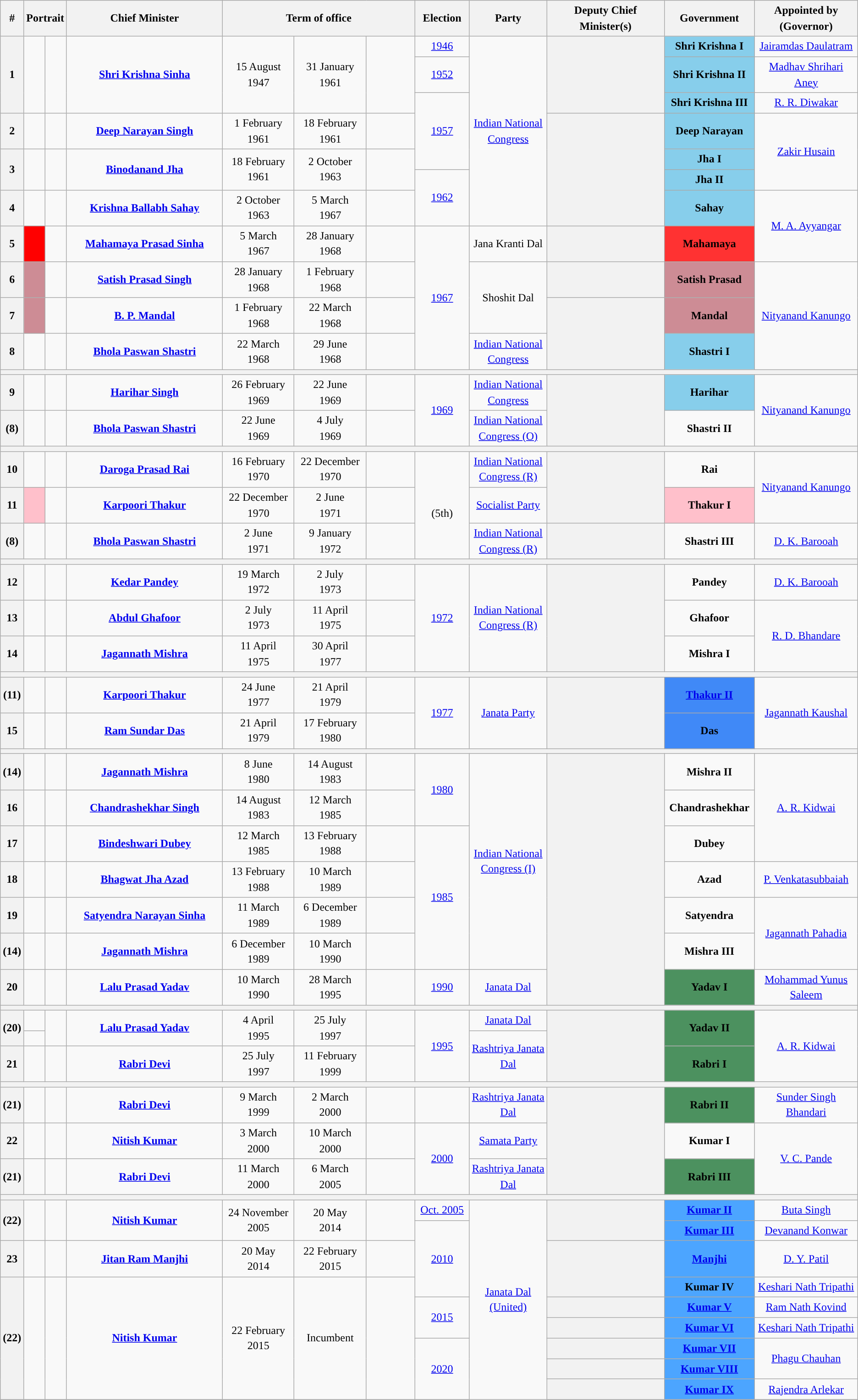<table class="wikitable" style="line-height:1.4em; text-align:center">
<tr>
<th>#</th>
<th colspan="2">Portrait</th>
<th style="width:17em">Chief Minister<br></th>
<th colspan="3">Term of office</th>
<th style="width:5em">Election<br></th>
<th style="width:8em">Party</th>
<th style="width:13em">Deputy Chief Minister(s)<br></th>
<th style="width:8em">Government</th>
<th style="width:10em">Appointed by<br>(Governor)</th>
</tr>
<tr>
<th rowspan="3">1</th>
<td rowspan="3"></td>
<td rowspan="3"></td>
<td rowspan="3"><strong><a href='#'>Shri Krishna Sinha</a></strong><br></td>
<td rowspan="3" style="width:7em">15 August 1947</td>
<td rowspan="3" style="width:7em">31 January<br>1961</td>
<td rowspan="3" style="width:6em"><strong></strong></td>
<td><a href='#'>1946</a><br></td>
<td rowspan="7"><a href='#'>Indian National Congress</a></td>
<th rowspan="3" style="font-weight:normal"></th>
<td bgcolor="#87CEEB"><strong>Shri Krishna I</strong></td>
<td><a href='#'>Jairamdas Daulatram</a></td>
</tr>
<tr>
<td><a href='#'>1952</a><br></td>
<td bgcolor="#87CEEB"><strong>Shri Krishna II</strong></td>
<td><a href='#'>Madhav Shrihari Aney</a></td>
</tr>
<tr>
<td rowspan="3"><a href='#'>1957</a><br></td>
<td bgcolor="#87CEEB"><strong>Shri Krishna III</strong></td>
<td><a href='#'>R. R. Diwakar</a></td>
</tr>
<tr>
<th>2</th>
<td></td>
<td></td>
<td><strong><a href='#'>Deep Narayan Singh</a></strong><br></td>
<td>1 February<br>1961</td>
<td>18 February<br>1961</td>
<td><strong></strong></td>
<th rowspan="4" style="font-weight:normal"></th>
<td bgcolor="#87CEEB"><strong>Deep Narayan</strong></td>
<td rowspan="3"><a href='#'>Zakir Husain</a></td>
</tr>
<tr>
<th rowspan="2">3</th>
<td rowspan="2"></td>
<td rowspan="2"></td>
<td rowspan="2"><strong><a href='#'>Binodanand Jha</a></strong><br></td>
<td rowspan="2">18 February<br>1961</td>
<td rowspan="2">2 October<br>1963</td>
<td rowspan="2"><strong></strong></td>
<td bgcolor="#87CEEB"><strong>Jha I</strong></td>
</tr>
<tr>
<td rowspan="2"><a href='#'>1962</a><br></td>
<td bgcolor="#87CEEB"><strong>Jha II</strong></td>
</tr>
<tr>
<th>4</th>
<td></td>
<td></td>
<td><strong><a href='#'>Krishna Ballabh Sahay</a></strong><br></td>
<td>2 October<br>1963</td>
<td>5 March<br>1967</td>
<td><strong></strong></td>
<td bgcolor="#87CEEB"><strong>Sahay</strong></td>
<td rowspan="2"><a href='#'>M. A. Ayyangar</a></td>
</tr>
<tr>
<th>5</th>
<td bgcolor="#FF0000"></td>
<td></td>
<td><strong><a href='#'>Mahamaya Prasad Sinha</a></strong><br></td>
<td>5 March<br>1967</td>
<td>28 January<br>1968</td>
<td><strong></strong></td>
<td rowspan="4"><a href='#'>1967</a><br></td>
<td>Jana Kranti Dal</td>
<th style="font-weight:normal"></th>
<td bgcolor="#FF3232"><strong>Mahamaya</strong></td>
</tr>
<tr>
<th>6</th>
<td bgcolor="#CD8C95"></td>
<td></td>
<td><strong><a href='#'>Satish Prasad Singh</a></strong><br></td>
<td>28 January<br>1968</td>
<td>1 February<br>1968</td>
<td><strong></strong></td>
<td rowspan="2">Shoshit Dal</td>
<th style="font-weight:normal"></th>
<td bgcolor="#CD8C95"><strong>Satish Prasad</strong></td>
<td rowspan="3"><a href='#'>Nityanand Kanungo</a></td>
</tr>
<tr>
<th>7</th>
<td bgcolor="#CD8C95"></td>
<td></td>
<td><strong><a href='#'>B. P. Mandal</a></strong><br></td>
<td>1 February<br>1968</td>
<td>22 March<br>1968</td>
<td><strong></strong></td>
<th rowspan="2" style="font-weight:normal"></th>
<td bgcolor="#CD8C95"><strong>Mandal</strong></td>
</tr>
<tr>
<th>8</th>
<td></td>
<td></td>
<td><strong><a href='#'>Bhola Paswan Shastri</a></strong><br></td>
<td>22 March<br>1968</td>
<td>29 June<br>1968</td>
<td><strong></strong></td>
<td><a href='#'>Indian National Congress</a></td>
<td bgcolor="#87CEEB"><strong>Shastri I</strong></td>
</tr>
<tr>
<th colspan="12"></th>
</tr>
<tr>
<th>9</th>
<td></td>
<td></td>
<td><strong><a href='#'>Harihar Singh</a></strong><br></td>
<td>26 February<br>1969</td>
<td>22 June<br>1969</td>
<td><strong></strong></td>
<td rowspan="2"><a href='#'>1969</a><br></td>
<td><a href='#'>Indian National Congress</a></td>
<th rowspan="2" style="font-weight:normal"></th>
<td bgcolor="#87CEEB"><strong>Harihar</strong></td>
<td rowspan="2"><a href='#'>Nityanand Kanungo</a></td>
</tr>
<tr>
<th>(8)</th>
<td></td>
<td></td>
<td><strong><a href='#'>Bhola Paswan Shastri</a></strong><br></td>
<td>22 June<br>1969</td>
<td>4 July<br>1969</td>
<td><strong></strong></td>
<td><a href='#'>Indian National Congress (O)</a></td>
<td><strong>Shastri II</strong></td>
</tr>
<tr>
<th colspan="12"></th>
</tr>
<tr>
<th>10</th>
<td></td>
<td></td>
<td><strong><a href='#'>Daroga Prasad Rai</a></strong><br></td>
<td>16 February<br>1970</td>
<td>22 December<br>1970</td>
<td><strong></strong></td>
<td rowspan="3"><br>(5th)</td>
<td><a href='#'>Indian National Congress (R)</a></td>
<th rowspan="2" style="font-weight:normal"></th>
<td><strong>Rai</strong></td>
<td rowspan="2"><a href='#'>Nityanand Kanungo</a></td>
</tr>
<tr>
<th>11</th>
<td bgcolor="pink"></td>
<td></td>
<td><strong><a href='#'>Karpoori Thakur</a></strong><br></td>
<td>22 December<br>1970</td>
<td>2 June<br>1971</td>
<td><strong></strong></td>
<td><a href='#'>Socialist Party</a></td>
<td bgcolor="pink"><strong>Thakur I</strong></td>
</tr>
<tr>
<th>(8)</th>
<td></td>
<td></td>
<td><strong><a href='#'>Bhola Paswan Shastri</a></strong><br></td>
<td>2 June<br>1971</td>
<td>9 January<br>1972</td>
<td><strong></strong></td>
<td><a href='#'>Indian National Congress (R)</a></td>
<th style="font-weight:normal"></th>
<td><strong>Shastri III</strong></td>
<td><a href='#'>D. K. Barooah</a></td>
</tr>
<tr>
<th colspan="12"></th>
</tr>
<tr>
<th>12</th>
<td></td>
<td></td>
<td><strong><a href='#'>Kedar Pandey</a></strong><br></td>
<td>19 March<br>1972</td>
<td>2 July<br>1973</td>
<td><strong></strong></td>
<td rowspan="3"><a href='#'>1972</a><br></td>
<td rowspan="3"><a href='#'>Indian National Congress (R)</a></td>
<th rowspan="3" style="font-weight:normal"></th>
<td><strong>Pandey</strong></td>
<td><a href='#'>D. K. Barooah</a></td>
</tr>
<tr>
<th>13</th>
<td></td>
<td></td>
<td><strong><a href='#'>Abdul Ghafoor</a></strong><br></td>
<td>2 July<br>1973</td>
<td>11 April<br>1975</td>
<td><strong></strong></td>
<td><strong>Ghafoor</strong></td>
<td rowspan="2"><a href='#'>R. D. Bhandare</a></td>
</tr>
<tr>
<th>14</th>
<td></td>
<td></td>
<td><strong><a href='#'>Jagannath Mishra</a></strong><br></td>
<td>11 April<br>1975</td>
<td>30 April<br>1977</td>
<td><strong></strong></td>
<td><strong>Mishra I</strong></td>
</tr>
<tr>
<th colspan="12"></th>
</tr>
<tr>
<th>(11)</th>
<td></td>
<td></td>
<td><strong><a href='#'>Karpoori Thakur</a></strong><br></td>
<td>24 June<br>1977</td>
<td>21 April<br>1979</td>
<td><strong></strong></td>
<td rowspan="2"><a href='#'>1977</a><br></td>
<td rowspan="2"><a href='#'>Janata Party</a></td>
<th rowspan="2" style="font-weight:normal"></th>
<td bgcolor="#4089F7"><strong><a href='#'>Thakur II</a></strong></td>
<td rowspan="2"><a href='#'>Jagannath Kaushal</a></td>
</tr>
<tr>
<th>15</th>
<td></td>
<td></td>
<td><strong><a href='#'>Ram Sundar Das</a></strong><br></td>
<td>21 April<br>1979</td>
<td>17 February<br>1980</td>
<td><strong></strong></td>
<td bgcolor="#4089F7"><strong>Das</strong></td>
</tr>
<tr>
<th colspan="12"></th>
</tr>
<tr>
<th>(14)</th>
<td></td>
<td></td>
<td><strong><a href='#'>Jagannath Mishra</a></strong><br></td>
<td>8 June<br>1980</td>
<td>14 August<br>1983</td>
<td><strong></strong></td>
<td rowspan="2"><a href='#'>1980</a><br></td>
<td rowspan="6"><a href='#'>Indian National Congress (I)</a></td>
<th rowspan="7" style="font-weight:normal"></th>
<td><strong>Mishra II</strong></td>
<td rowspan="3"><a href='#'>A. R. Kidwai</a></td>
</tr>
<tr>
<th>16</th>
<td></td>
<td></td>
<td><strong><a href='#'>Chandrashekhar Singh</a></strong><br></td>
<td>14 August<br>1983</td>
<td>12 March<br>1985</td>
<td><strong></strong></td>
<td><strong>Chandrashekhar</strong></td>
</tr>
<tr>
<th>17</th>
<td></td>
<td></td>
<td><strong><a href='#'>Bindeshwari Dubey</a></strong><br></td>
<td>12 March<br>1985</td>
<td>13 February<br>1988</td>
<td><strong></strong></td>
<td rowspan="4"><a href='#'>1985</a><br></td>
<td><strong>Dubey</strong></td>
</tr>
<tr>
<th>18</th>
<td></td>
<td></td>
<td><strong><a href='#'>Bhagwat Jha Azad</a></strong><br></td>
<td>13 February<br>1988</td>
<td>10 March<br>1989</td>
<td><strong></strong></td>
<td><strong>Azad</strong></td>
<td><a href='#'>P. Venkatasubbaiah</a></td>
</tr>
<tr>
<th>19</th>
<td></td>
<td></td>
<td><strong><a href='#'>Satyendra Narayan Sinha</a></strong><br></td>
<td>11 March<br>1989</td>
<td>6 December<br>1989</td>
<td><strong></strong></td>
<td><strong>Satyendra</strong></td>
<td rowspan="2"><a href='#'>Jagannath Pahadia</a></td>
</tr>
<tr>
<th>(14)</th>
<td></td>
<td></td>
<td><strong><a href='#'>Jagannath Mishra</a></strong><br></td>
<td>6 December<br>1989</td>
<td>10 March<br>1990</td>
<td><strong></strong></td>
<td><strong>Mishra III</strong></td>
</tr>
<tr>
<th>20</th>
<td></td>
<td></td>
<td><strong><a href='#'>Lalu Prasad Yadav</a></strong><br></td>
<td>10 March<br>1990</td>
<td>28 March<br>1995</td>
<td><strong></strong></td>
<td><a href='#'>1990</a><br></td>
<td><a href='#'>Janata Dal</a></td>
<td style="background:#4C915F"><strong>Yadav I</strong></td>
<td><a href='#'>Mohammad Yunus Saleem</a></td>
</tr>
<tr>
<th colspan="12"></th>
</tr>
<tr>
<th rowspan="2">(20)</th>
<td></td>
<td rowspan="2"></td>
<td rowspan="2"><strong><a href='#'>Lalu Prasad Yadav</a></strong><br></td>
<td rowspan="2">4 April<br>1995</td>
<td rowspan="2">25 July<br>1997</td>
<td rowspan="2"><strong></strong></td>
<td rowspan="3"><a href='#'>1995</a><br></td>
<td><a href='#'>Janata Dal</a></td>
<th rowspan="3" style="font-weight:normal"></th>
<td rowspan="2" style="background:#4C915F"><strong>Yadav II</strong></td>
<td rowspan="3"><a href='#'>A. R. Kidwai</a></td>
</tr>
<tr>
<td></td>
<td rowspan="2"><a href='#'>Rashtriya Janata Dal</a></td>
</tr>
<tr>
<th>21</th>
<td></td>
<td></td>
<td><strong><a href='#'>Rabri Devi</a></strong><br></td>
<td>25 July<br>1997</td>
<td>11 February<br>1999</td>
<td><strong></strong></td>
<td style="background:#4C915F"><strong>Rabri I</strong></td>
</tr>
<tr>
<th colspan="12"></th>
</tr>
<tr>
<th>(21)</th>
<td></td>
<td></td>
<td><strong><a href='#'>Rabri Devi</a></strong><br></td>
<td>9 March<br>1999</td>
<td>2 March<br>2000</td>
<td><strong></strong></td>
<td><br></td>
<td><a href='#'>Rashtriya Janata Dal</a></td>
<th rowspan="3" style="font-weight:normal"></th>
<td style="background:#4C915F"><strong>Rabri II</strong></td>
<td><a href='#'>Sunder Singh Bhandari</a></td>
</tr>
<tr>
<th>22</th>
<td></td>
<td></td>
<td><strong><a href='#'>Nitish Kumar</a></strong><br></td>
<td>3 March<br>2000</td>
<td>10 March<br>2000</td>
<td><strong></strong></td>
<td rowspan="2"><a href='#'>2000</a><br></td>
<td><a href='#'>Samata Party</a></td>
<td><strong>Kumar I</strong></td>
<td rowspan="2"><a href='#'>V. C. Pande</a></td>
</tr>
<tr>
<th>(21)</th>
<td></td>
<td></td>
<td><strong><a href='#'>Rabri Devi</a></strong><br></td>
<td>11 March<br>2000</td>
<td>6 March<br>2005</td>
<td><strong></strong></td>
<td><a href='#'>Rashtriya Janata Dal</a></td>
<td style="background:#4C915F"><strong>Rabri III</strong></td>
</tr>
<tr>
<th colspan="12"></th>
</tr>
<tr>
<th rowspan="2">(22)</th>
<td rowspan="2"></td>
<td rowspan="2"></td>
<td rowspan="2"><strong><a href='#'>Nitish Kumar</a></strong><br></td>
<td rowspan="2">24 November<br>2005</td>
<td rowspan="2">20 May<br>2014</td>
<td rowspan="2"><strong></strong></td>
<td><a href='#'>Oct. 2005</a><br></td>
<td rowspan="10"><a href='#'>Janata Dal (United)</a></td>
<th rowspan="2" style="font-weight:normal"></th>
<td bgcolor="#4CA5FF"><strong><a href='#'>Kumar II</a></strong></td>
<td><a href='#'>Buta Singh</a></td>
</tr>
<tr>
<td rowspan="3"><a href='#'>2010</a><br></td>
<td bgcolor="#4CA5FF"><strong><a href='#'>Kumar III</a></strong></td>
<td><a href='#'>Devanand Konwar</a></td>
</tr>
<tr>
<th>23</th>
<td></td>
<td></td>
<td><strong><a href='#'>Jitan Ram Manjhi</a></strong><br></td>
<td>20 May<br>2014</td>
<td>22 February<br>2015</td>
<td><strong></strong></td>
<th rowspan="2" style="font-weight:normal"></th>
<td bgcolor="#4CA5FF"><strong><a href='#'>Manjhi</a></strong></td>
<td><a href='#'>D. Y. Patil</a></td>
</tr>
<tr>
<th rowspan="6">(22)</th>
<td rowspan="6"></td>
<td rowspan="6"></td>
<td rowspan="6"><strong><a href='#'>Nitish Kumar</a></strong><br></td>
<td rowspan="6">22 February<br>2015</td>
<td rowspan="6">Incumbent</td>
<td rowspan="6'"><strong></strong></td>
<td bgcolor="#4CA5FF"><strong>Kumar IV</strong></td>
<td><a href='#'>Keshari Nath Tripathi</a></td>
</tr>
<tr>
<td rowspan="2"><a href='#'>2015</a><br></td>
<th style="font-weight:normal"></th>
<td bgcolor="#4CA5FF"><strong><a href='#'>Kumar V</a></strong></td>
<td><a href='#'>Ram Nath Kovind</a></td>
</tr>
<tr>
<th style="font-weight:normal"></th>
<td bgcolor="#4CA5FF"><strong><a href='#'>Kumar VI</a></strong></td>
<td><a href='#'>Keshari Nath Tripathi</a></td>
</tr>
<tr>
<td rowspan="3"><a href='#'>2020</a><br></td>
<th style="font-weight:normal"></th>
<td bgcolor="#4CA5FF"><strong><a href='#'>Kumar VII</a></strong></td>
<td rowspan="2"><a href='#'>Phagu Chauhan</a></td>
</tr>
<tr>
<th style="font-weight:normal"></th>
<td bgcolor="#4CA5FF"><strong><a href='#'>Kumar VIII</a></strong></td>
</tr>
<tr>
<th style="font-weight:normal"></th>
<td bgcolor="#4CA5FF"><strong><a href='#'>Kumar IX</a></strong></td>
<td><a href='#'>Rajendra Arlekar</a></td>
</tr>
<tr>
</tr>
</table>
